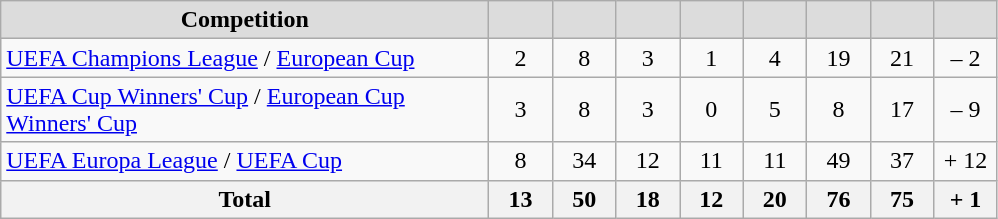<table class="wikitable" style="text-align: center;">
<tr>
<th style="width:318px; background:#dcdcdc;">Competition</th>
<th style="width:35px; background:#dcdcdc;"></th>
<th style="width:35px; background:#dcdcdc;"></th>
<th style="width:35px; background:#dcdcdc;"></th>
<th style="width:35px; background:#dcdcdc;"></th>
<th style="width:35px; background:#dcdcdc;"></th>
<th style="width:35px; background:#dcdcdc;"></th>
<th style="width:35px; background:#dcdcdc;"></th>
<th style="width:35px; background:#dcdcdc;"></th>
</tr>
<tr>
<td align=left><a href='#'>UEFA Champions League</a> / <a href='#'>European Cup</a></td>
<td>2</td>
<td>8</td>
<td>3</td>
<td>1</td>
<td>4</td>
<td>19</td>
<td>21</td>
<td>– 2</td>
</tr>
<tr>
<td align=left><a href='#'>UEFA Cup Winners' Cup</a> / <a href='#'>European Cup Winners' Cup</a></td>
<td>3</td>
<td>8</td>
<td>3</td>
<td>0</td>
<td>5</td>
<td>8</td>
<td>17</td>
<td>– 9</td>
</tr>
<tr>
<td align=left><a href='#'>UEFA Europa League</a> / <a href='#'>UEFA Cup</a></td>
<td>8</td>
<td>34</td>
<td>12</td>
<td>11</td>
<td>11</td>
<td>49</td>
<td>37</td>
<td>+ 12</td>
</tr>
<tr class="sortbottom">
<th>Total</th>
<th>13</th>
<th>50</th>
<th>18</th>
<th>12</th>
<th>20</th>
<th>76</th>
<th>75</th>
<th>+ 1</th>
</tr>
</table>
